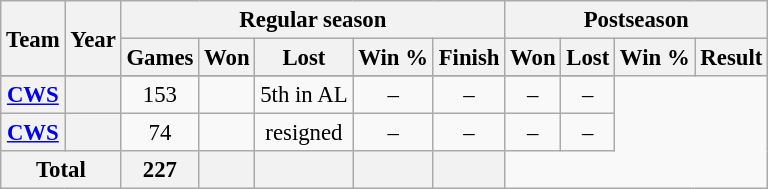<table class="wikitable" style="font-size: 95%; text-align:center;">
<tr>
<th rowspan="2">Team</th>
<th rowspan="2">Year</th>
<th colspan="5">Regular season</th>
<th colspan="4">Postseason</th>
</tr>
<tr>
<th>Games</th>
<th>Won</th>
<th>Lost</th>
<th>Win %</th>
<th>Finish</th>
<th>Won</th>
<th>Lost</th>
<th>Win %</th>
<th>Result</th>
</tr>
<tr>
</tr>
<tr>
<th><a href='#'>CWS</a></th>
<th></th>
<td>153</td>
<td></td>
<td>5th in AL</td>
<td>–</td>
<td>–</td>
<td>–</td>
<td>–</td>
</tr>
<tr>
<th><a href='#'>CWS</a></th>
<th></th>
<td>74</td>
<td></td>
<td>resigned</td>
<td>–</td>
<td>–</td>
<td>–</td>
<td>–</td>
</tr>
<tr>
<th colspan="2">Total</th>
<th>227</th>
<th></th>
<th></th>
<th></th>
<th></th>
</tr>
</table>
